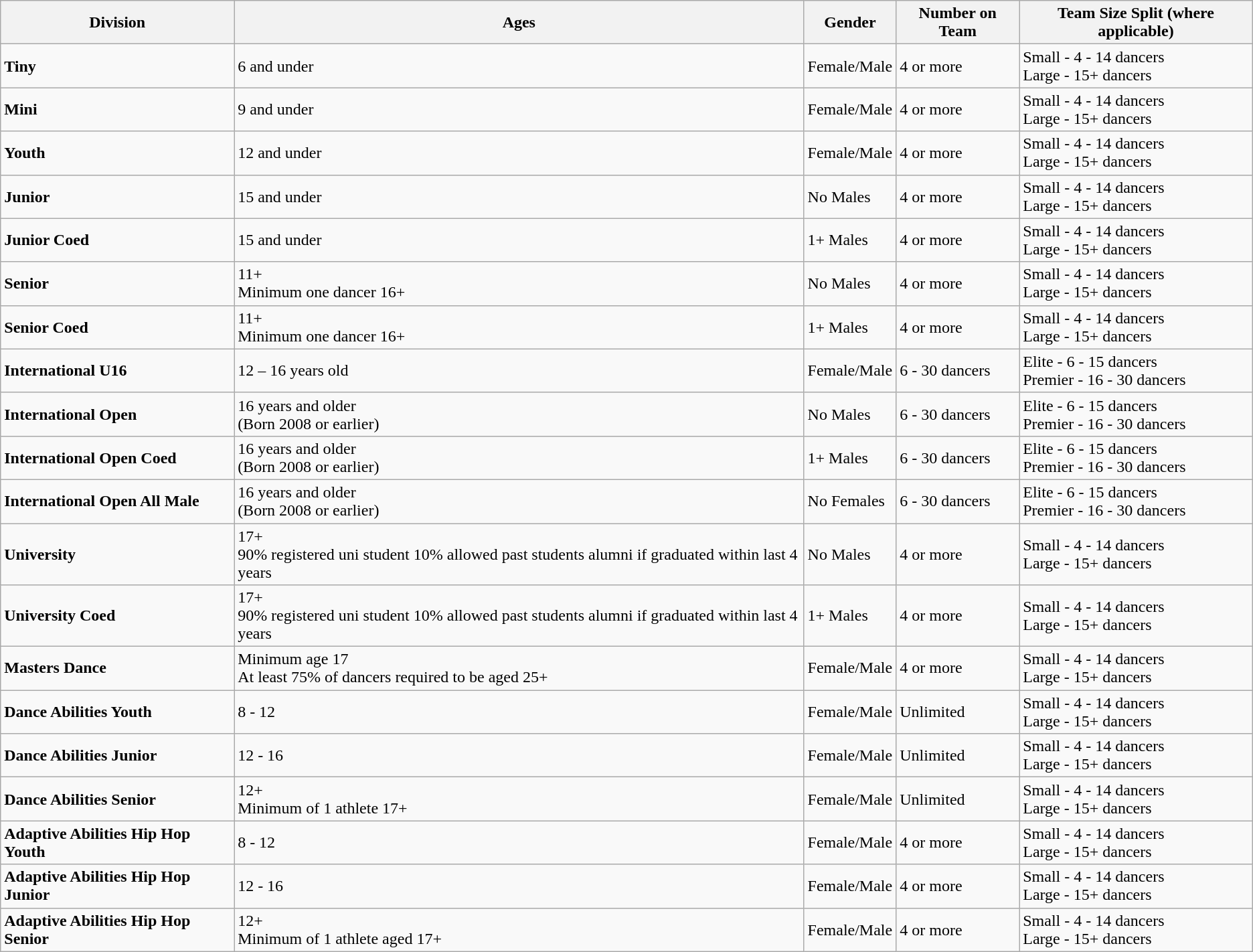<table class="wikitable">
<tr>
<th>Division</th>
<th>Ages</th>
<th>Gender</th>
<th>Number on Team</th>
<th>Team Size Split (where applicable)</th>
</tr>
<tr>
<td><strong>Tiny</strong></td>
<td>6 and under</td>
<td>Female/Male</td>
<td>4 or more</td>
<td>Small - 4 - 14 dancers<br>Large - 15+ dancers</td>
</tr>
<tr>
<td><strong>Mini</strong></td>
<td>9 and under</td>
<td>Female/Male</td>
<td>4 or more</td>
<td>Small - 4 - 14 dancers<br>Large - 15+ dancers</td>
</tr>
<tr>
<td><strong>Youth</strong></td>
<td>12 and under</td>
<td>Female/Male</td>
<td>4 or more</td>
<td>Small - 4 - 14 dancers<br>Large - 15+ dancers</td>
</tr>
<tr>
<td><strong>Junior</strong></td>
<td>15 and under</td>
<td>No Males</td>
<td>4 or more</td>
<td>Small - 4 - 14 dancers<br>Large - 15+ dancers</td>
</tr>
<tr>
<td><strong>Junior Coed</strong></td>
<td>15 and under</td>
<td>1+ Males</td>
<td>4 or more</td>
<td>Small - 4 - 14 dancers<br>Large - 15+ dancers</td>
</tr>
<tr>
<td><strong>Senior</strong></td>
<td>11+<br>Minimum one dancer 16+</td>
<td>No Males</td>
<td>4 or more</td>
<td>Small - 4 - 14 dancers<br>Large - 15+ dancers</td>
</tr>
<tr>
<td><strong>Senior Coed</strong></td>
<td>11+<br>Minimum one dancer 16+</td>
<td>1+ Males</td>
<td>4 or more</td>
<td>Small - 4 - 14 dancers<br>Large - 15+ dancers</td>
</tr>
<tr>
<td><strong>International U16</strong></td>
<td>12 – 16 years old</td>
<td>Female/Male</td>
<td>6 - 30 dancers</td>
<td>Elite - 6 - 15 dancers<br>Premier - 16 - 30 dancers</td>
</tr>
<tr>
<td><strong>International Open</strong></td>
<td>16 years and older<br>(Born 2008 or earlier)</td>
<td>No Males</td>
<td>6 - 30 dancers</td>
<td>Elite - 6 - 15 dancers<br>Premier - 16 - 30 dancers</td>
</tr>
<tr>
<td><strong>International Open Coed</strong></td>
<td>16 years and older<br>(Born 2008 or earlier)</td>
<td>1+ Males</td>
<td>6 - 30 dancers</td>
<td>Elite - 6 - 15 dancers<br>Premier - 16 - 30 dancers</td>
</tr>
<tr>
<td><strong>International Open All Male</strong></td>
<td>16 years and older<br>(Born 2008 or earlier)</td>
<td>No Females</td>
<td>6 - 30 dancers</td>
<td>Elite - 6 - 15 dancers<br>Premier - 16 - 30 dancers</td>
</tr>
<tr>
<td><strong>University</strong></td>
<td>17+<br>90% registered uni student 
10% allowed past students alumni if graduated within last 4 years</td>
<td>No Males</td>
<td>4 or more</td>
<td>Small - 4 - 14 dancers<br>Large - 15+ dancers</td>
</tr>
<tr>
<td><strong>University Coed</strong></td>
<td>17+<br>90% registered uni student 
10% allowed past students alumni if graduated within last 4 years</td>
<td>1+ Males</td>
<td>4 or more</td>
<td>Small - 4 - 14 dancers<br>Large - 15+ dancers</td>
</tr>
<tr>
<td><strong>Masters Dance</strong></td>
<td>Minimum age 17<br>At least 75% of dancers required to be aged 25+</td>
<td>Female/Male</td>
<td>4 or more</td>
<td>Small - 4 - 14 dancers<br>Large - 15+ dancers</td>
</tr>
<tr>
<td><strong>Dance Abilities Youth</strong></td>
<td>8 - 12</td>
<td>Female/Male</td>
<td>Unlimited</td>
<td>Small - 4 - 14 dancers<br>Large - 15+ dancers</td>
</tr>
<tr>
<td><strong>Dance Abilities Junior</strong></td>
<td>12 - 16</td>
<td>Female/Male</td>
<td>Unlimited</td>
<td>Small - 4 - 14 dancers<br>Large - 15+ dancers</td>
</tr>
<tr>
<td><strong>Dance Abilities Senior</strong></td>
<td>12+<br>Minimum of 1 athlete 17+</td>
<td>Female/Male</td>
<td>Unlimited</td>
<td>Small - 4 - 14 dancers<br>Large - 15+ dancers</td>
</tr>
<tr>
<td><strong>Adaptive Abilities Hip Hop Youth</strong></td>
<td>8 - 12</td>
<td>Female/Male</td>
<td>4 or more</td>
<td>Small - 4 - 14 dancers<br>Large - 15+ dancers</td>
</tr>
<tr>
<td><strong>Adaptive Abilities Hip Hop Junior</strong></td>
<td>12 - 16</td>
<td>Female/Male</td>
<td>4 or more</td>
<td>Small - 4 - 14 dancers<br>Large - 15+ dancers</td>
</tr>
<tr>
<td><strong>Adaptive Abilities Hip Hop Senior</strong></td>
<td>12+<br>Minimum of 1 athlete aged 17+</td>
<td>Female/Male</td>
<td>4 or more</td>
<td>Small - 4 - 14 dancers<br>Large - 15+ dancers</td>
</tr>
</table>
